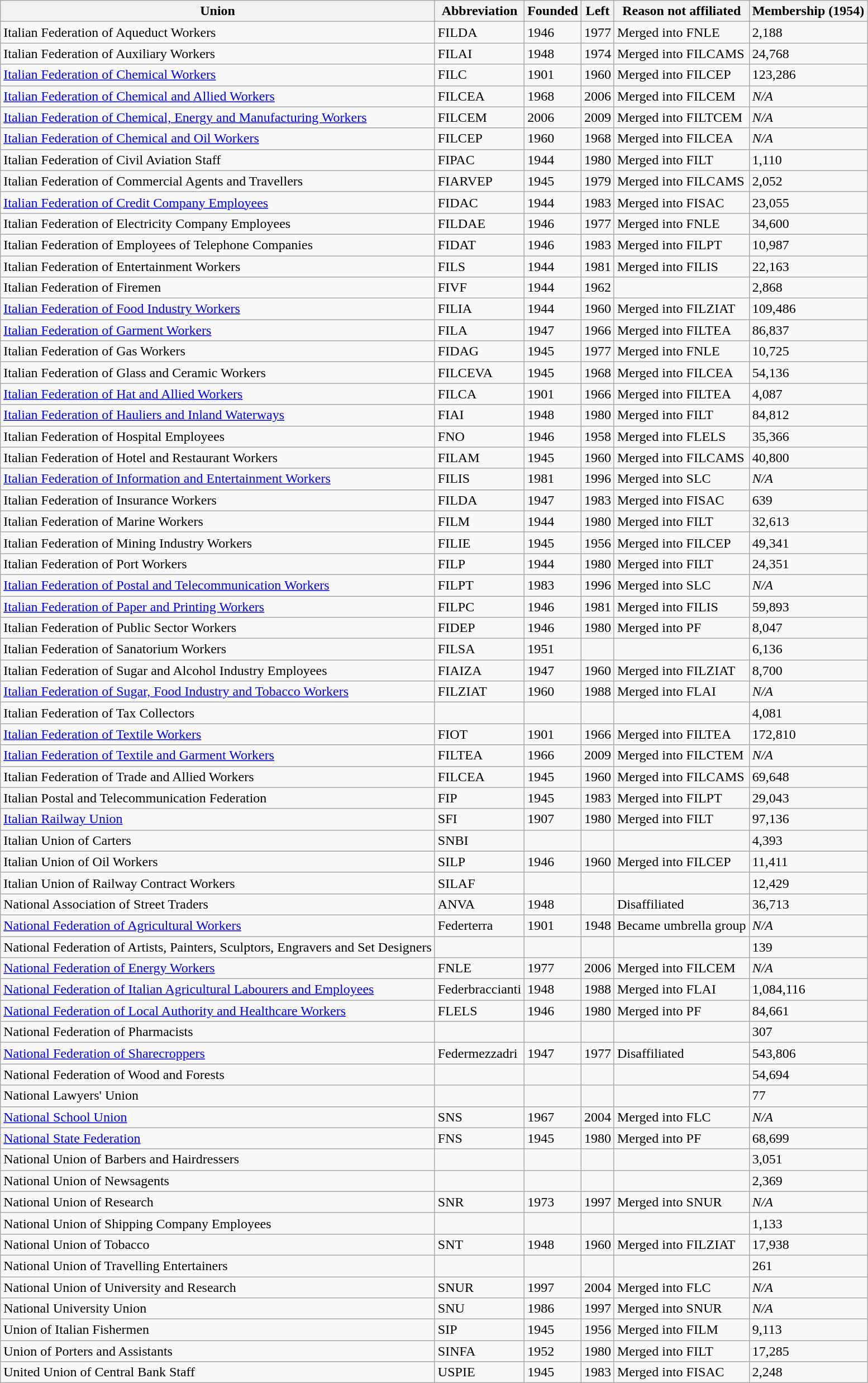<table class="wikitable sortable">
<tr>
<th>Union</th>
<th>Abbreviation</th>
<th>Founded</th>
<th>Left</th>
<th>Reason not affiliated</th>
<th>Membership (1954)</th>
</tr>
<tr>
<td>Italian Federation of Aqueduct Workers</td>
<td>FILDA</td>
<td>1946</td>
<td>1977</td>
<td>Merged into FNLE</td>
<td>2,188</td>
</tr>
<tr>
<td>Italian Federation of Auxiliary Workers</td>
<td>FILAI</td>
<td>1948</td>
<td>1974</td>
<td>Merged into FILCAMS</td>
<td>24,768</td>
</tr>
<tr>
<td><a href='#'>Italian Federation of Chemical Workers</a></td>
<td>FILC</td>
<td>1901</td>
<td>1960</td>
<td>Merged into FILCEP</td>
<td>123,286</td>
</tr>
<tr>
<td><a href='#'>Italian Federation of Chemical and Allied Workers</a></td>
<td>FILCEA</td>
<td>1968</td>
<td>2006</td>
<td>Merged into FILCEM</td>
<td><em>N/A</em></td>
</tr>
<tr>
<td><a href='#'>Italian Federation of Chemical, Energy and Manufacturing Workers</a></td>
<td>FILCEM</td>
<td>2006</td>
<td>2009</td>
<td>Merged into FILTCEM</td>
<td><em>N/A</em></td>
</tr>
<tr>
<td><a href='#'>Italian Federation of Chemical and Oil Workers</a></td>
<td>FILCEP</td>
<td>1960</td>
<td>1968</td>
<td>Merged into FILCEA</td>
<td><em>N/A</em></td>
</tr>
<tr>
<td>Italian Federation of Civil Aviation Staff</td>
<td>FIPAC</td>
<td>1944</td>
<td>1980</td>
<td>Merged into FILT</td>
<td>1,110</td>
</tr>
<tr>
<td>Italian Federation of Commercial Agents and Travellers</td>
<td>FIARVEP</td>
<td>1945</td>
<td>1979</td>
<td>Merged into FILCAMS</td>
<td>2,052</td>
</tr>
<tr>
<td><a href='#'>Italian Federation of Credit Company Employees</a></td>
<td>FIDAC</td>
<td>1944</td>
<td>1983</td>
<td>Merged into FISAC</td>
<td>23,055</td>
</tr>
<tr>
<td>Italian Federation of Electricity Company Employees</td>
<td>FILDAE</td>
<td>1946</td>
<td>1977</td>
<td>Merged into FNLE</td>
<td>34,600</td>
</tr>
<tr>
<td>Italian Federation of Employees of Telephone Companies</td>
<td>FIDAT</td>
<td>1946</td>
<td>1983</td>
<td>Merged into FILPT</td>
<td>10,987</td>
</tr>
<tr>
<td>Italian Federation of Entertainment Workers</td>
<td>FILS</td>
<td>1944</td>
<td>1981</td>
<td>Merged into FILIS</td>
<td>22,163</td>
</tr>
<tr>
<td>Italian Federation of Firemen</td>
<td>FIVF</td>
<td>1944</td>
<td>1962</td>
<td></td>
<td>2,868</td>
</tr>
<tr>
<td><a href='#'>Italian Federation of Food Industry Workers</a></td>
<td>FILIA</td>
<td>1944</td>
<td>1960</td>
<td>Merged into FILZIAT</td>
<td>109,486</td>
</tr>
<tr>
<td><a href='#'>Italian Federation of Garment Workers</a></td>
<td>FILA</td>
<td>1947</td>
<td>1966</td>
<td>Merged into FILTEA</td>
<td>86,837</td>
</tr>
<tr>
<td>Italian Federation of Gas Workers</td>
<td>FIDAG</td>
<td>1945</td>
<td>1977</td>
<td>Merged into FNLE</td>
<td>10,725</td>
</tr>
<tr>
<td>Italian Federation of Glass and Ceramic Workers</td>
<td>FILCEVA</td>
<td>1945</td>
<td>1968</td>
<td>Merged into FILCEA</td>
<td>54,136</td>
</tr>
<tr>
<td><a href='#'>Italian Federation of Hat and Allied Workers</a></td>
<td>FILCA</td>
<td>1901</td>
<td>1966</td>
<td>Merged into FILTEA</td>
<td>4,087</td>
</tr>
<tr>
<td><a href='#'>Italian Federation of Hauliers and Inland Waterways</a></td>
<td>FIAI</td>
<td>1948</td>
<td>1980</td>
<td>Merged into FILT</td>
<td>84,812</td>
</tr>
<tr>
<td>Italian Federation of Hospital Employees</td>
<td>FNO</td>
<td>1946</td>
<td>1958</td>
<td>Merged into FLELS</td>
<td>35,366</td>
</tr>
<tr>
<td>Italian Federation of Hotel and Restaurant Workers</td>
<td>FILAM</td>
<td>1945</td>
<td>1960</td>
<td>Merged into FILCAMS</td>
<td>40,800</td>
</tr>
<tr>
<td><a href='#'>Italian Federation of Information and Entertainment Workers</a></td>
<td>FILIS</td>
<td>1981</td>
<td>1996</td>
<td>Merged into SLC</td>
<td><em>N/A</em></td>
</tr>
<tr>
<td>Italian Federation of Insurance Workers</td>
<td>FILDA</td>
<td>1947</td>
<td>1983</td>
<td>Merged into FISAC</td>
<td>639</td>
</tr>
<tr>
<td>Italian Federation of Marine Workers</td>
<td>FILM</td>
<td>1944</td>
<td>1980</td>
<td>Merged into FILT</td>
<td>32,613</td>
</tr>
<tr>
<td>Italian Federation of Mining Industry Workers</td>
<td>FILIE</td>
<td>1945</td>
<td>1956</td>
<td>Merged into FILCEP</td>
<td>49,341</td>
</tr>
<tr>
<td>Italian Federation of Port Workers</td>
<td>FILP</td>
<td>1944</td>
<td>1980</td>
<td>Merged into FILT</td>
<td>24,351</td>
</tr>
<tr>
<td><a href='#'>Italian Federation of Postal and Telecommunication Workers</a></td>
<td>FILPT</td>
<td>1983</td>
<td>1996</td>
<td>Merged into SLC</td>
<td><em>N/A</em></td>
</tr>
<tr>
<td><a href='#'>Italian Federation of Paper and Printing Workers</a></td>
<td>FILPC</td>
<td>1946</td>
<td>1981</td>
<td>Merged into FILIS</td>
<td>59,893</td>
</tr>
<tr>
<td>Italian Federation of Public Sector Workers</td>
<td>FIDEP</td>
<td>1946</td>
<td>1980</td>
<td>Merged into PF</td>
<td>8,047</td>
</tr>
<tr>
<td>Italian Federation of Sanatorium Workers</td>
<td>FILSA</td>
<td>1951</td>
<td></td>
<td></td>
<td>6,136</td>
</tr>
<tr>
<td>Italian Federation of Sugar and Alcohol Industry Employees</td>
<td>FIAIZA</td>
<td>1947</td>
<td>1960</td>
<td>Merged into FILZIAT</td>
<td>8,700</td>
</tr>
<tr>
<td><a href='#'>Italian Federation of Sugar, Food Industry and Tobacco Workers</a></td>
<td>FILZIAT</td>
<td>1960</td>
<td>1988</td>
<td>Merged into FLAI</td>
<td><em>N/A</em></td>
</tr>
<tr>
<td>Italian Federation of Tax Collectors</td>
<td></td>
<td></td>
<td></td>
<td></td>
<td>4,081</td>
</tr>
<tr>
<td><a href='#'>Italian Federation of Textile Workers</a></td>
<td>FIOT</td>
<td>1901</td>
<td>1966</td>
<td>Merged into FILTEA</td>
<td>172,810</td>
</tr>
<tr>
<td><a href='#'>Italian Federation of Textile and Garment Workers</a></td>
<td>FILTEA</td>
<td>1966</td>
<td>2009</td>
<td>Merged into FILCTEM</td>
<td><em>N/A</em></td>
</tr>
<tr>
<td>Italian Federation of Trade and Allied Workers</td>
<td>FILCEA</td>
<td>1945</td>
<td>1960</td>
<td>Merged into FILCAMS</td>
<td>69,648</td>
</tr>
<tr>
<td>Italian Postal and Telecommunication Federation</td>
<td>FIP</td>
<td>1945</td>
<td>1983</td>
<td>Merged into FILPT</td>
<td>29,043</td>
</tr>
<tr>
<td><a href='#'>Italian Railway Union</a></td>
<td>SFI</td>
<td>1907</td>
<td>1980</td>
<td>Merged into FILT</td>
<td>97,136</td>
</tr>
<tr>
<td>Italian Union of Carters</td>
<td>SNBI</td>
<td></td>
<td></td>
<td></td>
<td>4,393</td>
</tr>
<tr>
<td>Italian Union of Oil Workers</td>
<td>SILP</td>
<td>1946</td>
<td>1960</td>
<td>Merged into FILCEP</td>
<td>11,411</td>
</tr>
<tr>
<td>Italian Union of Railway Contract Workers</td>
<td>SILAF</td>
<td></td>
<td></td>
<td></td>
<td>12,429</td>
</tr>
<tr>
<td>National Association of Street Traders</td>
<td>ANVA</td>
<td>1948</td>
<td></td>
<td>Disaffiliated</td>
<td>36,713</td>
</tr>
<tr>
<td><a href='#'>National Federation of Agricultural Workers</a></td>
<td>Federterra</td>
<td>1901</td>
<td>1948</td>
<td>Became umbrella group</td>
<td><em>N/A</em></td>
</tr>
<tr>
<td>National Federation of Artists, Painters, Sculptors, Engravers and Set Designers</td>
<td></td>
<td></td>
<td></td>
<td></td>
<td>139</td>
</tr>
<tr>
<td><a href='#'>National Federation of Energy Workers</a></td>
<td>FNLE</td>
<td>1977</td>
<td>2006</td>
<td>Merged into FILCEM</td>
<td><em>N/A</em></td>
</tr>
<tr>
<td><a href='#'>National Federation of Italian Agricultural Labourers and Employees</a></td>
<td>Federbraccianti</td>
<td>1948</td>
<td>1988</td>
<td>Merged into FLAI</td>
<td>1,084,116</td>
</tr>
<tr>
<td><a href='#'>National Federation of Local Authority and Healthcare Workers</a></td>
<td>FLELS</td>
<td>1946</td>
<td>1980</td>
<td>Merged into PF</td>
<td>84,661</td>
</tr>
<tr>
<td>National Federation of Pharmacists</td>
<td></td>
<td></td>
<td></td>
<td></td>
<td>307</td>
</tr>
<tr>
<td><a href='#'>National Federation of Sharecroppers</a></td>
<td>Federmezzadri</td>
<td>1947</td>
<td>1977</td>
<td>Disaffiliated</td>
<td>543,806</td>
</tr>
<tr>
<td>National Federation of Wood and Forests</td>
<td></td>
<td></td>
<td></td>
<td></td>
<td>54,694</td>
</tr>
<tr>
<td>National Lawyers' Union</td>
<td></td>
<td></td>
<td></td>
<td></td>
<td>77</td>
</tr>
<tr>
<td><a href='#'>National School Union</a></td>
<td>SNS</td>
<td>1967</td>
<td>2004</td>
<td>Merged into FLC</td>
<td><em>N/A</em></td>
</tr>
<tr>
<td><a href='#'>National State Federation</a></td>
<td>FNS</td>
<td>1945</td>
<td>1980</td>
<td>Merged into PF</td>
<td>68,699</td>
</tr>
<tr>
<td>National Union of Barbers and Hairdressers</td>
<td></td>
<td></td>
<td></td>
<td></td>
<td>3,051</td>
</tr>
<tr>
<td>National Union of Newsagents</td>
<td></td>
<td></td>
<td></td>
<td></td>
<td>2,369</td>
</tr>
<tr>
<td>National Union of Research</td>
<td>SNR</td>
<td>1973</td>
<td>1997</td>
<td>Merged into SNUR</td>
<td><em>N/A</em></td>
</tr>
<tr>
<td>National Union of Shipping Company Employees</td>
<td></td>
<td></td>
<td></td>
<td></td>
<td>1,133</td>
</tr>
<tr>
<td>National Union of Tobacco</td>
<td>SNT</td>
<td>1948</td>
<td>1960</td>
<td>Merged into FILZIAT</td>
<td>17,938</td>
</tr>
<tr>
<td>National Union of Travelling Entertainers</td>
<td></td>
<td></td>
<td></td>
<td></td>
<td>261</td>
</tr>
<tr>
<td>National Union of University and Research</td>
<td>SNUR</td>
<td>1997</td>
<td>2004</td>
<td>Merged into FLC</td>
<td><em>N/A</em></td>
</tr>
<tr>
<td>National University Union</td>
<td>SNU</td>
<td>1986</td>
<td>1997</td>
<td>Merged into SNUR</td>
<td><em>N/A</em></td>
</tr>
<tr>
<td>Union of Italian Fishermen</td>
<td>SIP</td>
<td>1945</td>
<td>1956</td>
<td>Merged into FILM</td>
<td>9,113</td>
</tr>
<tr>
<td>Union of Porters and Assistants</td>
<td>SINFA</td>
<td>1952</td>
<td>1980</td>
<td>Merged into FILT</td>
<td>17,285</td>
</tr>
<tr>
<td>United Union of Central Bank Staff</td>
<td>USPIE</td>
<td>1945</td>
<td>1983</td>
<td>Merged into FISAC</td>
<td>2,248</td>
</tr>
</table>
